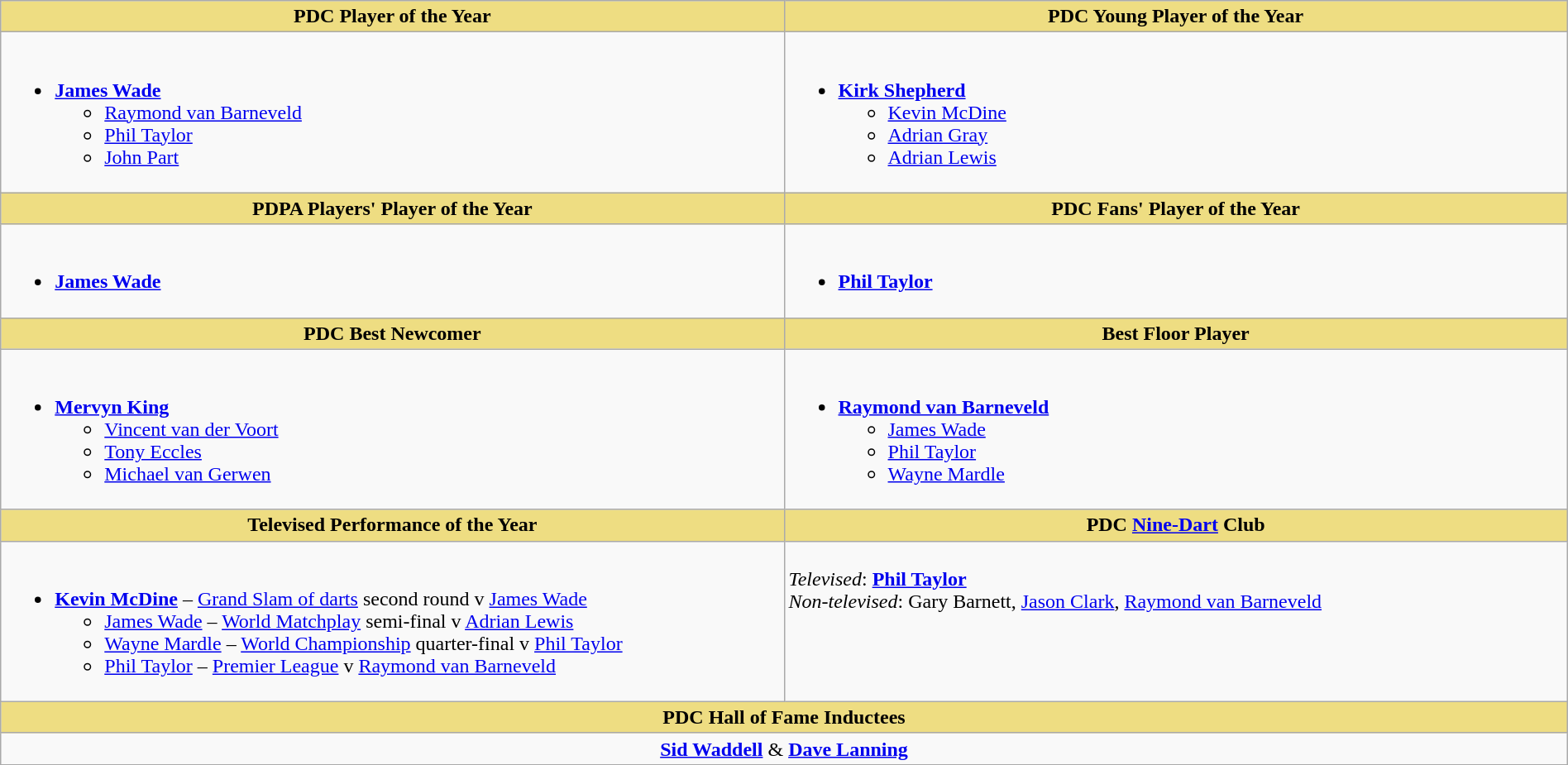<table class="wikitable" style="width:100%">
<tr>
<th style="background:#EEDD82; width:50%">PDC Player of the Year</th>
<th style="background:#EEDD82; width:50%">PDC Young Player of the Year</th>
</tr>
<tr>
<td valign="top"><br><ul><li><strong><a href='#'>James Wade</a></strong><ul><li><a href='#'>Raymond van Barneveld</a></li><li><a href='#'>Phil Taylor</a></li><li><a href='#'>John Part</a></li></ul></li></ul></td>
<td valign="top"><br><ul><li><strong><a href='#'>Kirk Shepherd</a></strong><ul><li><a href='#'>Kevin McDine</a></li><li><a href='#'>Adrian Gray</a></li><li><a href='#'>Adrian Lewis</a></li></ul></li></ul></td>
</tr>
<tr>
<th style="background:#EEDD82; width:50%">PDPA Players' Player of the Year</th>
<th style="background:#EEDD82; width:50%">PDC Fans' Player of the Year</th>
</tr>
<tr>
<td valign="top"><br><ul><li><strong><a href='#'>James Wade</a></strong></li></ul></td>
<td valign="top"><br><ul><li><strong><a href='#'>Phil Taylor</a></strong></li></ul></td>
</tr>
<tr>
<th style="background:#EEDD82; width:50%">PDC Best Newcomer</th>
<th style="background:#EEDD82; width:50%">Best Floor  Player</th>
</tr>
<tr>
<td valign="top"><br><ul><li><strong><a href='#'>Mervyn King</a></strong><ul><li><a href='#'>Vincent van der Voort</a></li><li><a href='#'>Tony Eccles</a></li><li><a href='#'>Michael van Gerwen</a></li></ul></li></ul></td>
<td valign="top"><br><ul><li><strong><a href='#'>Raymond van Barneveld</a></strong><ul><li><a href='#'>James Wade</a></li><li><a href='#'>Phil Taylor</a></li><li><a href='#'>Wayne Mardle</a></li></ul></li></ul></td>
</tr>
<tr>
<th style="background:#EEDD82; width:50%">Televised Performance of the Year</th>
<th style="background:#EEDD82; width:50%">PDC <a href='#'>Nine-Dart</a> Club</th>
</tr>
<tr>
<td valign="top"><br><ul><li><strong><a href='#'>Kevin McDine</a></strong> – <a href='#'>Grand Slam of darts</a> second round v <a href='#'>James Wade</a><ul><li><a href='#'>James Wade</a> – <a href='#'>World Matchplay</a> semi-final v <a href='#'>Adrian Lewis</a></li><li><a href='#'>Wayne Mardle</a> – <a href='#'>World Championship</a> quarter-final v <a href='#'>Phil Taylor</a></li><li><a href='#'>Phil Taylor</a> – <a href='#'>Premier League</a> v <a href='#'>Raymond van Barneveld</a></li></ul></li></ul></td>
<td valign="top"><br><em>Televised</em>: <strong><a href='#'>Phil Taylor</a></strong><br><em>Non-televised</em>: Gary Barnett, <a href='#'>Jason Clark</a>, <a href='#'>Raymond van Barneveld</a></td>
</tr>
<tr>
<th colspan=2 style="background:#EEDD82;">PDC Hall of Fame Inductees</th>
</tr>
<tr>
<td colspan="2" style="text-align:center;"><strong><a href='#'>Sid Waddell</a></strong> & <strong><a href='#'>Dave Lanning</a></strong></td>
</tr>
</table>
